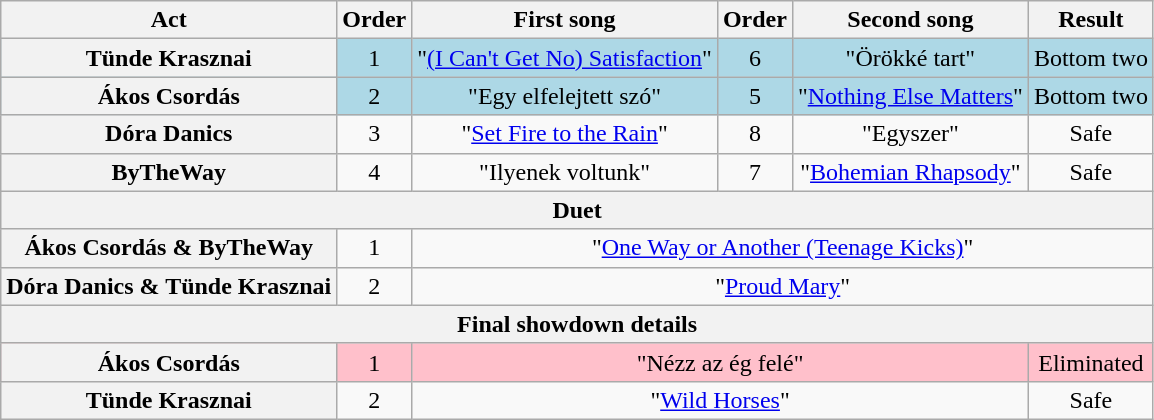<table class="wikitable" style="text-align:center;">
<tr>
<th scope="col">Act</th>
<th scope="col">Order</th>
<th scope="col">First song</th>
<th scope="col">Order</th>
<th scope="col">Second song</th>
<th scope="col">Result</th>
</tr>
<tr bgcolor="lightblue">
<th scope="row">Tünde Krasznai</th>
<td>1</td>
<td>"<a href='#'>(I Can't Get No) Satisfaction</a>"</td>
<td>6</td>
<td>"Örökké tart"</td>
<td>Bottom two</td>
</tr>
<tr bgcolor="lightblue">
<th scope="row">Ákos Csordás</th>
<td>2</td>
<td>"Egy elfelejtett szó"</td>
<td>5</td>
<td>"<a href='#'>Nothing Else Matters</a>"</td>
<td>Bottom two</td>
</tr>
<tr>
<th scope="row">Dóra Danics</th>
<td>3</td>
<td>"<a href='#'>Set Fire to the Rain</a>"</td>
<td>8</td>
<td>"Egyszer"</td>
<td>Safe</td>
</tr>
<tr>
<th scope="row">ByTheWay</th>
<td>4</td>
<td>"Ilyenek voltunk"</td>
<td>7</td>
<td>"<a href='#'>Bohemian Rhapsody</a>"</td>
<td>Safe</td>
</tr>
<tr>
<th scope="col" colspan="7">Duet</th>
</tr>
<tr>
<th scope="row">Ákos Csordás & ByTheWay</th>
<td>1</td>
<td colspan="4">"<a href='#'>One Way or Another (Teenage Kicks)</a>"</td>
</tr>
<tr>
<th scope="row">Dóra Danics & Tünde Krasznai</th>
<td>2</td>
<td colspan="4">"<a href='#'>Proud Mary</a>"</td>
</tr>
<tr>
<th scope="col" colspan="7">Final showdown details</th>
</tr>
<tr bgcolor="pink">
<th scope="row">Ákos Csordás</th>
<td>1</td>
<td colspan="3">"Nézz az ég felé"</td>
<td>Eliminated</td>
</tr>
<tr>
<th scope="row">Tünde Krasznai</th>
<td>2</td>
<td colspan="3">"<a href='#'>Wild Horses</a>"</td>
<td>Safe</td>
</tr>
</table>
